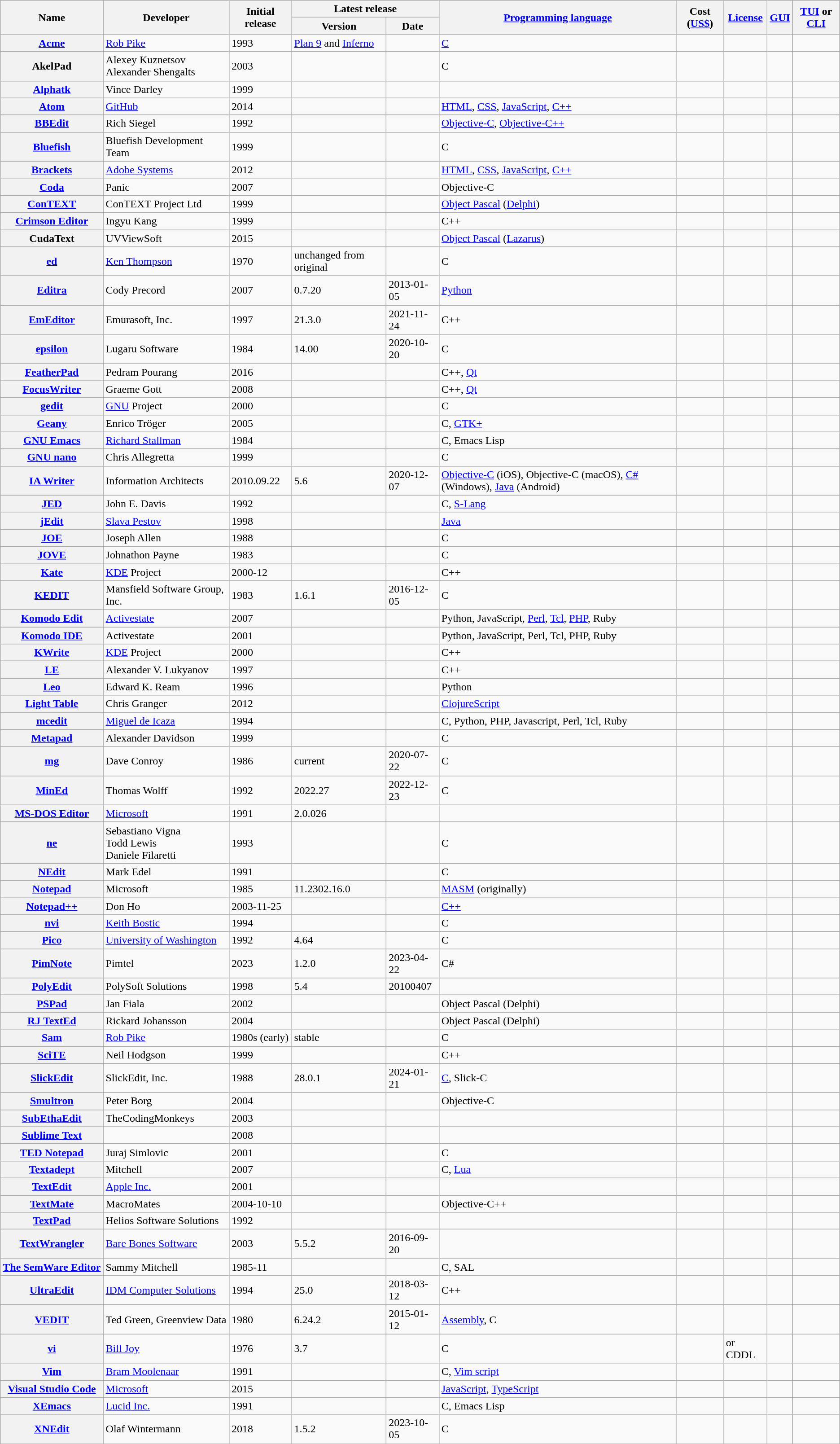<table class="wikitable sortable mw-datatable sort-under sticky-table-head sticky-table-col1">
<tr>
<th rowspan="2">Name</th>
<th rowspan="2">Developer</th>
<th rowspan="2">Initial release</th>
<th colspan="2">Latest release</th>
<th rowspan="2"><a href='#'>Programming language</a></th>
<th rowspan="2" data-sort-type="currency">Cost (<a href='#'>US$</a>)</th>
<th rowspan="2"><a href='#'>License</a></th>
<th rowspan="2"><a href='#'>GUI</a></th>
<th rowspan="2"><a href='#'>TUI</a> or <a href='#'>CLI</a></th>
</tr>
<tr>
<th class=sticky-table-none data-sort-type="number">Version</th>
<th>Date</th>
</tr>
<tr>
<th nowrap ><a href='#'>Acme</a></th>
<td><a href='#'>Rob Pike</a></td>
<td>1993</td>
<td><a href='#'>Plan 9</a> and <a href='#'>Inferno</a></td>
<td></td>
<td><a href='#'>C</a></td>
<td></td>
<td></td>
<td></td>
<td></td>
</tr>
<tr>
<th nowrap >AkelPad</th>
<td>Alexey Kuznetsov<br>Alexander Shengalts</td>
<td>2003</td>
<td></td>
<td></td>
<td>C</td>
<td></td>
<td></td>
<td></td>
<td></td>
</tr>
<tr>
<th nowrap ><a href='#'>Alphatk</a></th>
<td>Vince Darley</td>
<td>1999</td>
<td></td>
<td></td>
<td></td>
<td></td>
<td></td>
<td></td>
<td></td>
</tr>
<tr>
<th nowrap ><a href='#'>Atom</a></th>
<td><a href='#'>GitHub</a></td>
<td>2014</td>
<td></td>
<td></td>
<td><a href='#'>HTML</a>, <a href='#'>CSS</a>, <a href='#'>JavaScript</a>, <a href='#'>C++</a></td>
<td></td>
<td></td>
<td></td>
<td></td>
</tr>
<tr>
<th nowrap ><a href='#'>BBEdit</a></th>
<td>Rich Siegel</td>
<td>1992</td>
<td></td>
<td></td>
<td><a href='#'>Objective-C</a>, <a href='#'>Objective-C++</a></td>
<td></td>
<td></td>
<td></td>
<td></td>
</tr>
<tr>
<th nowrap ><a href='#'>Bluefish</a></th>
<td>Bluefish Development Team</td>
<td>1999</td>
<td></td>
<td></td>
<td>C</td>
<td></td>
<td></td>
<td></td>
<td></td>
</tr>
<tr>
<th nowrap ><a href='#'>Brackets</a></th>
<td><a href='#'>Adobe Systems</a></td>
<td>2012</td>
<td></td>
<td></td>
<td><a href='#'>HTML</a>, <a href='#'>CSS</a>, <a href='#'>JavaScript</a>, <a href='#'>C++</a></td>
<td></td>
<td></td>
<td></td>
<td></td>
</tr>
<tr>
<th nowrap ><a href='#'>Coda</a></th>
<td>Panic</td>
<td>2007</td>
<td></td>
<td></td>
<td>Objective-C</td>
<td></td>
<td></td>
<td></td>
<td></td>
</tr>
<tr>
<th nowrap ><a href='#'>ConTEXT</a></th>
<td>ConTEXT Project Ltd</td>
<td>1999</td>
<td></td>
<td></td>
<td><a href='#'>Object Pascal</a> (<a href='#'>Delphi</a>)</td>
<td></td>
<td></td>
<td></td>
<td></td>
</tr>
<tr>
<th nowrap ><a href='#'>Crimson Editor</a></th>
<td>Ingyu Kang</td>
<td>1999</td>
<td></td>
<td></td>
<td>C++</td>
<td></td>
<td></td>
<td></td>
<td></td>
</tr>
<tr>
<th nowrap >CudaText</th>
<td>UVViewSoft</td>
<td>2015</td>
<td></td>
<td></td>
<td><a href='#'>Object Pascal</a> (<a href='#'>Lazarus</a>)</td>
<td></td>
<td></td>
<td></td>
<td></td>
</tr>
<tr>
<th nowrap ><a href='#'>ed</a></th>
<td><a href='#'>Ken Thompson</a></td>
<td>1970</td>
<td>unchanged from original</td>
<td></td>
<td>C</td>
<td></td>
<td></td>
<td></td>
<td></td>
</tr>
<tr>
<th nowrap ><a href='#'>Editra</a></th>
<td>Cody Precord</td>
<td>2007</td>
<td>0.7.20</td>
<td>2013-01-05</td>
<td><a href='#'>Python</a></td>
<td></td>
<td></td>
<td></td>
<td></td>
</tr>
<tr>
<th nowrap ><a href='#'>EmEditor</a></th>
<td>Emurasoft, Inc.</td>
<td>1997</td>
<td>21.3.0</td>
<td>2021-11-24</td>
<td>C++</td>
<td></td>
<td></td>
<td></td>
<td></td>
</tr>
<tr>
<th nowrap ><a href='#'>epsilon</a></th>
<td>Lugaru Software</td>
<td>1984</td>
<td>14.00</td>
<td>2020-10-20</td>
<td>C</td>
<td></td>
<td></td>
<td></td>
<td></td>
</tr>
<tr>
<th nowrap ><a href='#'>FeatherPad</a></th>
<td>Pedram Pourang</td>
<td>2016</td>
<td></td>
<td></td>
<td>C++, <a href='#'>Qt</a></td>
<td></td>
<td></td>
<td></td>
<td></td>
</tr>
<tr>
<th nowrap ><a href='#'>FocusWriter</a></th>
<td>Graeme Gott</td>
<td>2008</td>
<td></td>
<td></td>
<td>C++, <a href='#'>Qt</a></td>
<td></td>
<td></td>
<td></td>
<td></td>
</tr>
<tr>
<th nowrap ><a href='#'>gedit</a></th>
<td><a href='#'>GNU</a> Project</td>
<td>2000</td>
<td></td>
<td></td>
<td>C</td>
<td></td>
<td></td>
<td></td>
<td></td>
</tr>
<tr>
<th nowrap ><a href='#'>Geany</a></th>
<td>Enrico Tröger</td>
<td>2005</td>
<td></td>
<td></td>
<td>C, <a href='#'>GTK+</a></td>
<td></td>
<td></td>
<td></td>
<td></td>
</tr>
<tr>
<th nowrap ><a href='#'>GNU Emacs</a></th>
<td><a href='#'>Richard Stallman</a></td>
<td>1984</td>
<td></td>
<td></td>
<td>C, Emacs Lisp</td>
<td></td>
<td></td>
<td></td>
<td></td>
</tr>
<tr>
<th nowrap ><a href='#'>GNU nano</a></th>
<td>Chris Allegretta</td>
<td>1999</td>
<td></td>
<td></td>
<td>C</td>
<td></td>
<td></td>
<td></td>
<td></td>
</tr>
<tr>
<th nowrap ><a href='#'>IA Writer</a></th>
<td>Information Architects</td>
<td>2010.09.22</td>
<td>5.6</td>
<td>2020-12-07</td>
<td><a href='#'>Objective-C</a> (iOS), Objective-C (macOS), <a href='#'>C#</a> (Windows), <a href='#'>Java</a> (Android)</td>
<td></td>
<td></td>
<td></td>
<td></td>
</tr>
<tr>
<th nowrap ><a href='#'>JED</a></th>
<td>John E. Davis</td>
<td>1992</td>
<td></td>
<td></td>
<td>C, <a href='#'>S-Lang</a></td>
<td></td>
<td></td>
<td></td>
<td></td>
</tr>
<tr>
<th nowrap ><a href='#'>jEdit</a></th>
<td><a href='#'>Slava Pestov</a></td>
<td>1998</td>
<td></td>
<td></td>
<td><a href='#'>Java</a></td>
<td></td>
<td></td>
<td></td>
<td></td>
</tr>
<tr>
<th nowrap ><a href='#'>JOE</a></th>
<td>Joseph Allen</td>
<td>1988</td>
<td></td>
<td></td>
<td>C</td>
<td></td>
<td></td>
<td></td>
<td></td>
</tr>
<tr>
<th nowrap ><a href='#'>JOVE</a></th>
<td>Johnathon Payne</td>
<td>1983</td>
<td></td>
<td></td>
<td>C</td>
<td></td>
<td></td>
<td></td>
<td></td>
</tr>
<tr>
<th nowrap ><a href='#'>Kate</a></th>
<td><a href='#'>KDE</a> Project</td>
<td>2000-12</td>
<td></td>
<td></td>
<td>C++</td>
<td></td>
<td></td>
<td></td>
<td></td>
</tr>
<tr>
<th nowrap ><a href='#'>KEDIT</a></th>
<td>Mansfield Software Group, Inc.</td>
<td>1983</td>
<td>1.6.1</td>
<td>2016-12-05</td>
<td>C</td>
<td></td>
<td></td>
<td></td>
<td></td>
</tr>
<tr>
<th nowrap ><a href='#'>Komodo Edit</a></th>
<td><a href='#'>Activestate</a></td>
<td>2007</td>
<td></td>
<td></td>
<td>Python, JavaScript, <a href='#'>Perl</a>, <a href='#'>Tcl</a>, <a href='#'>PHP</a>, Ruby</td>
<td></td>
<td></td>
<td></td>
<td></td>
</tr>
<tr>
<th nowrap ><a href='#'>Komodo IDE</a></th>
<td>Activestate</td>
<td>2001</td>
<td></td>
<td></td>
<td>Python, JavaScript, Perl, Tcl, PHP, Ruby</td>
<td></td>
<td></td>
<td></td>
<td></td>
</tr>
<tr>
<th nowrap ><a href='#'>KWrite</a></th>
<td><a href='#'>KDE</a> Project</td>
<td>2000</td>
<td></td>
<td></td>
<td>C++</td>
<td></td>
<td></td>
<td></td>
<td></td>
</tr>
<tr>
<th nowrap ><a href='#'>LE</a></th>
<td>Alexander V. Lukyanov</td>
<td>1997</td>
<td></td>
<td></td>
<td>C++</td>
<td></td>
<td></td>
<td></td>
<td></td>
</tr>
<tr>
<th nowrap ><a href='#'>Leo</a></th>
<td>Edward K. Ream</td>
<td>1996</td>
<td></td>
<td></td>
<td>Python</td>
<td></td>
<td></td>
<td></td>
<td></td>
</tr>
<tr>
<th nowrap ><a href='#'>Light Table</a></th>
<td>Chris Granger</td>
<td>2012</td>
<td></td>
<td></td>
<td><a href='#'>ClojureScript</a></td>
<td></td>
<td></td>
<td></td>
<td></td>
</tr>
<tr>
<th nowrap ><a href='#'>mcedit</a></th>
<td><a href='#'>Miguel de Icaza</a></td>
<td>1994</td>
<td></td>
<td></td>
<td>C, Python, PHP, Javascript, Perl, Tcl, Ruby</td>
<td></td>
<td></td>
<td></td>
<td></td>
</tr>
<tr>
<th nowrap ><a href='#'>Metapad</a></th>
<td>Alexander Davidson</td>
<td>1999</td>
<td></td>
<td></td>
<td>C</td>
<td></td>
<td></td>
<td></td>
<td></td>
</tr>
<tr>
<th nowrap ><a href='#'>mg</a></th>
<td>Dave Conroy</td>
<td>1986</td>
<td>current</td>
<td>2020-07-22</td>
<td>C</td>
<td></td>
<td></td>
<td></td>
<td></td>
</tr>
<tr>
<th nowrap ><a href='#'>MinEd</a></th>
<td>Thomas Wolff</td>
<td>1992</td>
<td>2022.27</td>
<td>2022-12-23</td>
<td>C</td>
<td></td>
<td></td>
<td></td>
<td></td>
</tr>
<tr>
<th nowrap ><a href='#'>MS-DOS Editor</a></th>
<td><a href='#'>Microsoft</a></td>
<td>1991</td>
<td>2.0.026</td>
<td></td>
<td></td>
<td></td>
<td></td>
<td></td>
<td></td>
</tr>
<tr>
<th nowrap ><a href='#'>ne</a></th>
<td>Sebastiano Vigna<br>Todd Lewis<br>Daniele Filaretti</td>
<td>1993</td>
<td></td>
<td></td>
<td>C</td>
<td></td>
<td></td>
<td></td>
<td></td>
</tr>
<tr>
<th nowrap ><a href='#'>NEdit</a></th>
<td>Mark Edel</td>
<td>1991</td>
<td></td>
<td></td>
<td>C</td>
<td></td>
<td></td>
<td></td>
<td></td>
</tr>
<tr>
<th nowrap ><a href='#'>Notepad</a></th>
<td>Microsoft</td>
<td>1985</td>
<td>11.2302.16.0</td>
<td></td>
<td><a href='#'>MASM</a> (originally)</td>
<td></td>
<td></td>
<td></td>
<td></td>
</tr>
<tr>
<th nowrap ><a href='#'>Notepad++</a></th>
<td>Don Ho</td>
<td>2003-11-25</td>
<td></td>
<td></td>
<td><a href='#'>C++</a></td>
<td></td>
<td></td>
<td></td>
<td></td>
</tr>
<tr>
<th nowrap ><a href='#'>nvi</a></th>
<td><a href='#'>Keith Bostic</a></td>
<td>1994</td>
<td></td>
<td></td>
<td>C</td>
<td></td>
<td></td>
<td></td>
<td></td>
</tr>
<tr>
<th nowrap ><a href='#'>Pico</a></th>
<td><a href='#'>University of Washington</a></td>
<td>1992</td>
<td>4.64</td>
<td></td>
<td>C</td>
<td></td>
<td></td>
<td></td>
<td></td>
</tr>
<tr>
<th nowrap ><a href='#'>PimNote</a></th>
<td>Pimtel</td>
<td>2023</td>
<td>1.2.0</td>
<td>2023-04-22</td>
<td>C#</td>
<td></td>
<td></td>
<td></td>
<td></td>
</tr>
<tr>
<th nowrap ><a href='#'>PolyEdit</a></th>
<td>PolySoft Solutions</td>
<td>1998</td>
<td>5.4</td>
<td>20100407</td>
<td></td>
<td></td>
<td></td>
<td></td>
<td></td>
</tr>
<tr>
<th nowrap ><a href='#'>PSPad</a></th>
<td>Jan Fiala</td>
<td>2002</td>
<td></td>
<td></td>
<td>Object Pascal (Delphi)</td>
<td></td>
<td></td>
<td></td>
<td></td>
</tr>
<tr>
<th nowrap ><a href='#'>RJ TextEd</a></th>
<td>Rickard Johansson</td>
<td>2004</td>
<td></td>
<td></td>
<td>Object Pascal (Delphi)</td>
<td></td>
<td></td>
<td></td>
<td></td>
</tr>
<tr>
<th nowrap ><a href='#'>Sam</a></th>
<td><a href='#'>Rob Pike</a></td>
<td>1980s (early)</td>
<td>stable</td>
<td></td>
<td>C</td>
<td></td>
<td></td>
<td></td>
<td></td>
</tr>
<tr>
<th nowrap ><a href='#'>SciTE</a></th>
<td>Neil Hodgson</td>
<td>1999</td>
<td></td>
<td></td>
<td>C++</td>
<td></td>
<td></td>
<td></td>
<td></td>
</tr>
<tr>
<th nowrap ><a href='#'>SlickEdit</a></th>
<td>SlickEdit, Inc.</td>
<td>1988</td>
<td>28.0.1</td>
<td>2024-01-21</td>
<td><a href='#'>C</a>, Slick-C</td>
<td></td>
<td></td>
<td></td>
<td></td>
</tr>
<tr>
<th nowrap ><a href='#'>Smultron</a></th>
<td>Peter Borg</td>
<td>2004</td>
<td></td>
<td></td>
<td>Objective-C</td>
<td></td>
<td></td>
<td></td>
<td></td>
</tr>
<tr>
<th nowrap ><a href='#'>SubEthaEdit</a></th>
<td>TheCodingMonkeys</td>
<td>2003</td>
<td></td>
<td></td>
<td></td>
<td></td>
<td></td>
<td></td>
<td></td>
</tr>
<tr>
<th nowrap ><a href='#'>Sublime Text</a></th>
<td></td>
<td>2008</td>
<td></td>
<td></td>
<td></td>
<td></td>
<td></td>
<td></td>
<td></td>
</tr>
<tr>
<th nowrap ><a href='#'>TED Notepad</a></th>
<td>Juraj Simlovic</td>
<td>2001</td>
<td></td>
<td></td>
<td>C</td>
<td></td>
<td></td>
<td></td>
<td></td>
</tr>
<tr>
<th nowrap ><a href='#'>Textadept</a></th>
<td>Mitchell</td>
<td>2007</td>
<td></td>
<td></td>
<td>C, <a href='#'>Lua</a></td>
<td></td>
<td></td>
<td></td>
<td></td>
</tr>
<tr>
<th nowrap ><a href='#'>TextEdit</a></th>
<td><a href='#'>Apple Inc.</a></td>
<td>2001</td>
<td></td>
<td></td>
<td></td>
<td></td>
<td></td>
<td></td>
<td></td>
</tr>
<tr>
<th nowrap ><a href='#'>TextMate</a></th>
<td>MacroMates</td>
<td>2004-10-10</td>
<td></td>
<td></td>
<td>Objective-C++</td>
<td></td>
<td></td>
<td></td>
<td></td>
</tr>
<tr>
<th nowrap ><a href='#'>TextPad</a></th>
<td>Helios Software Solutions</td>
<td>1992</td>
<td></td>
<td></td>
<td></td>
<td></td>
<td></td>
<td></td>
<td></td>
</tr>
<tr>
<th nowrap ><a href='#'>TextWrangler</a></th>
<td><a href='#'>Bare Bones Software</a></td>
<td>2003</td>
<td>5.5.2</td>
<td>2016-09-20</td>
<td></td>
<td></td>
<td></td>
<td></td>
<td></td>
</tr>
<tr>
<th nowrap ><a href='#'>The SemWare Editor</a></th>
<td>Sammy Mitchell</td>
<td>1985-11</td>
<td></td>
<td></td>
<td>C, SAL</td>
<td></td>
<td></td>
<td></td>
<td></td>
</tr>
<tr>
<th nowrap ><a href='#'>UltraEdit</a></th>
<td><a href='#'>IDM Computer Solutions</a></td>
<td>1994</td>
<td>25.0</td>
<td>2018-03-12</td>
<td>C++</td>
<td></td>
<td></td>
<td></td>
<td></td>
</tr>
<tr>
<th nowrap ><a href='#'>VEDIT</a></th>
<td>Ted Green, Greenview Data</td>
<td>1980</td>
<td>6.24.2</td>
<td>2015-01-12</td>
<td><a href='#'>Assembly</a>, C</td>
<td></td>
<td></td>
<td></td>
<td></td>
</tr>
<tr>
<th nowrap ><a href='#'>vi</a></th>
<td><a href='#'>Bill Joy</a></td>
<td>1976</td>
<td>3.7</td>
<td></td>
<td>C</td>
<td></td>
<td> or CDDL</td>
<td></td>
<td></td>
</tr>
<tr>
<th nowrap ><a href='#'>Vim</a></th>
<td><a href='#'>Bram Moolenaar</a></td>
<td>1991</td>
<td></td>
<td></td>
<td>C, <a href='#'>Vim script</a></td>
<td></td>
<td></td>
<td> </td>
<td></td>
</tr>
<tr>
<th nowrap ><a href='#'>Visual Studio Code</a></th>
<td><a href='#'>Microsoft</a></td>
<td>2015</td>
<td></td>
<td></td>
<td><a href='#'>JavaScript</a>, <a href='#'>TypeScript</a></td>
<td></td>
<td></td>
<td></td>
<td></td>
</tr>
<tr>
<th nowrap ><a href='#'>XEmacs</a></th>
<td><a href='#'>Lucid Inc.</a></td>
<td>1991</td>
<td></td>
<td></td>
<td>C, Emacs Lisp</td>
<td></td>
<td></td>
<td></td>
<td></td>
</tr>
<tr>
<th nowrap ><a href='#'>XNEdit</a></th>
<td>Olaf Wintermann</td>
<td>2018</td>
<td>1.5.2</td>
<td>2023-10-05</td>
<td>C</td>
<td></td>
<td></td>
<td></td>
<td></td>
</tr>
</table>
